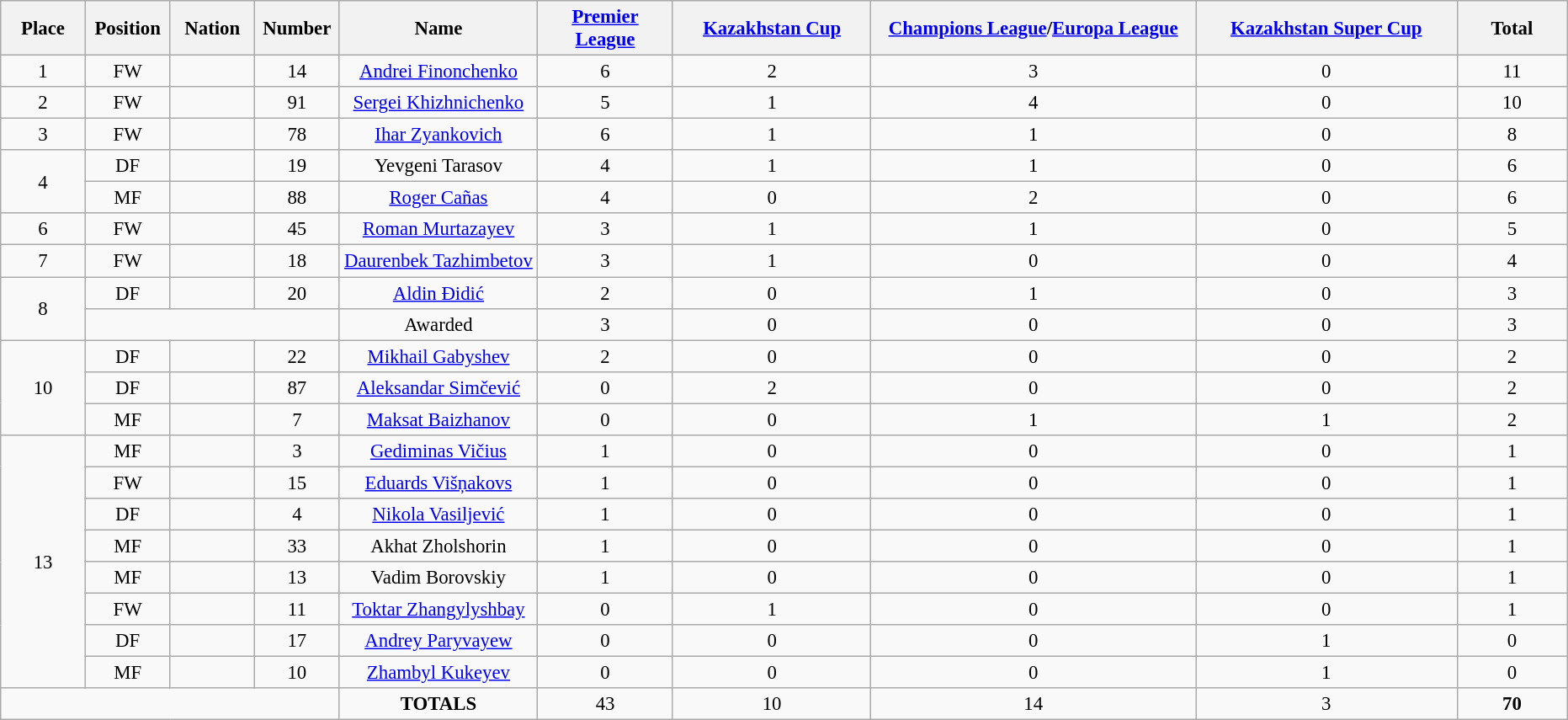<table class="wikitable" style="font-size: 95%; text-align: center;">
<tr>
<th width=60>Place</th>
<th width=60>Position</th>
<th width=60>Nation</th>
<th width=60>Number</th>
<th width=150>Name</th>
<th width=100><a href='#'>Premier League</a></th>
<th width=150><a href='#'>Kazakhstan Cup</a></th>
<th width=250><a href='#'>Champions League</a>/<a href='#'>Europa League</a></th>
<th width=200><a href='#'>Kazakhstan Super Cup</a></th>
<th width=80><strong>Total</strong></th>
</tr>
<tr>
<td>1</td>
<td>FW</td>
<td></td>
<td>14</td>
<td><a href='#'>Andrei Finonchenko</a></td>
<td>6</td>
<td>2</td>
<td>3</td>
<td>0</td>
<td>11</td>
</tr>
<tr>
<td>2</td>
<td>FW</td>
<td></td>
<td>91</td>
<td><a href='#'>Sergei Khizhnichenko</a></td>
<td>5</td>
<td>1</td>
<td>4</td>
<td>0</td>
<td>10</td>
</tr>
<tr>
<td>3</td>
<td>FW</td>
<td></td>
<td>78</td>
<td><a href='#'>Ihar Zyankovich</a></td>
<td>6</td>
<td>1</td>
<td>1</td>
<td>0</td>
<td>8</td>
</tr>
<tr>
<td rowspan="2">4</td>
<td>DF</td>
<td></td>
<td>19</td>
<td>Yevgeni Tarasov</td>
<td>4</td>
<td>1</td>
<td>1</td>
<td>0</td>
<td>6</td>
</tr>
<tr>
<td>MF</td>
<td></td>
<td>88</td>
<td><a href='#'>Roger Cañas</a></td>
<td>4</td>
<td>0</td>
<td>2</td>
<td>0</td>
<td>6</td>
</tr>
<tr>
<td>6</td>
<td>FW</td>
<td></td>
<td>45</td>
<td><a href='#'>Roman Murtazayev</a></td>
<td>3</td>
<td>1</td>
<td>1</td>
<td>0</td>
<td>5</td>
</tr>
<tr>
<td>7</td>
<td>FW</td>
<td></td>
<td>18</td>
<td><a href='#'>Daurenbek Tazhimbetov</a></td>
<td>3</td>
<td>1</td>
<td>0</td>
<td>0</td>
<td>4</td>
</tr>
<tr>
<td rowspan="2">8</td>
<td>DF</td>
<td></td>
<td>20</td>
<td><a href='#'>Aldin Đidić</a></td>
<td>2</td>
<td>0</td>
<td>1</td>
<td>0</td>
<td>3</td>
</tr>
<tr>
<td colspan="3"></td>
<td>Awarded</td>
<td>3</td>
<td>0</td>
<td>0</td>
<td>0</td>
<td>3</td>
</tr>
<tr>
<td rowspan="3">10</td>
<td>DF</td>
<td></td>
<td>22</td>
<td><a href='#'>Mikhail Gabyshev</a></td>
<td>2</td>
<td>0</td>
<td>0</td>
<td>0</td>
<td>2</td>
</tr>
<tr>
<td>DF</td>
<td></td>
<td>87</td>
<td><a href='#'>Aleksandar Simčević</a></td>
<td>0</td>
<td>2</td>
<td>0</td>
<td>0</td>
<td>2</td>
</tr>
<tr>
<td>MF</td>
<td></td>
<td>7</td>
<td><a href='#'>Maksat Baizhanov</a></td>
<td>0</td>
<td>0</td>
<td>1</td>
<td>1</td>
<td>2</td>
</tr>
<tr>
<td rowspan="8">13</td>
<td>MF</td>
<td></td>
<td>3</td>
<td><a href='#'>Gediminas Vičius</a></td>
<td>1</td>
<td>0</td>
<td>0</td>
<td>0</td>
<td>1</td>
</tr>
<tr>
<td>FW</td>
<td></td>
<td>15</td>
<td><a href='#'>Eduards Višņakovs</a></td>
<td>1</td>
<td>0</td>
<td>0</td>
<td>0</td>
<td>1</td>
</tr>
<tr>
<td>DF</td>
<td></td>
<td>4</td>
<td><a href='#'>Nikola Vasiljević</a></td>
<td>1</td>
<td>0</td>
<td>0</td>
<td>0</td>
<td>1</td>
</tr>
<tr>
<td>MF</td>
<td></td>
<td>33</td>
<td>Akhat Zholshorin</td>
<td>1</td>
<td>0</td>
<td>0</td>
<td>0</td>
<td>1</td>
</tr>
<tr>
<td>MF</td>
<td></td>
<td>13</td>
<td>Vadim Borovskiy</td>
<td>1</td>
<td>0</td>
<td>0</td>
<td>0</td>
<td>1</td>
</tr>
<tr>
<td>FW</td>
<td></td>
<td>11</td>
<td><a href='#'>Toktar Zhangylyshbay</a></td>
<td>0</td>
<td>1</td>
<td>0</td>
<td>0</td>
<td>1</td>
</tr>
<tr>
<td>DF</td>
<td></td>
<td>17</td>
<td><a href='#'>Andrey Paryvayew</a></td>
<td>0</td>
<td>0</td>
<td>0</td>
<td>1</td>
<td>0</td>
</tr>
<tr>
<td>MF</td>
<td></td>
<td>10</td>
<td><a href='#'>Zhambyl Kukeyev</a></td>
<td>0</td>
<td>0</td>
<td>0</td>
<td>1</td>
<td>0</td>
</tr>
<tr>
<td colspan="4"></td>
<td><strong>TOTALS</strong></td>
<td>43</td>
<td>10</td>
<td>14</td>
<td>3</td>
<td><strong>70</strong></td>
</tr>
</table>
